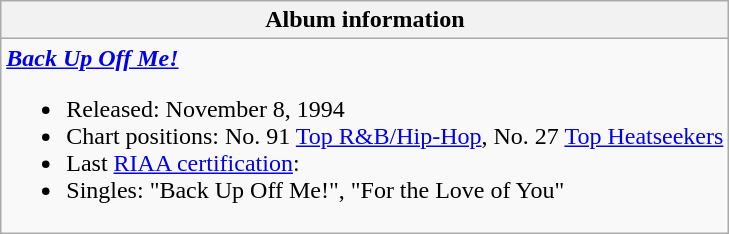<table class="wikitable">
<tr>
<th align="left">Album information</th>
</tr>
<tr>
<td align="left"><strong><em><a href='#'>Back Up Off Me!</a></em></strong><br><ul><li>Released: November 8, 1994</li><li>Chart positions: No. 91 <a href='#'>Top R&B/Hip-Hop</a>, No. 27 <a href='#'>Top Heatseekers</a></li><li>Last <a href='#'>RIAA certification</a>:</li><li>Singles: "Back Up Off Me!", "For the Love of You"</li></ul></td>
</tr>
</table>
